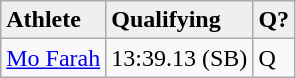<table class="wikitable">
<tr>
<td !align="center" bgcolor="efefef"><strong>Athlete</strong></td>
<td !align="center" bgcolor="efefef"><strong>Qualifying</strong></td>
<td !align="center" bgcolor="efefef"><strong>Q?</strong></td>
</tr>
<tr>
<td><a href='#'>Mo Farah</a></td>
<td>13:39.13 (SB)</td>
<td>Q</td>
</tr>
</table>
